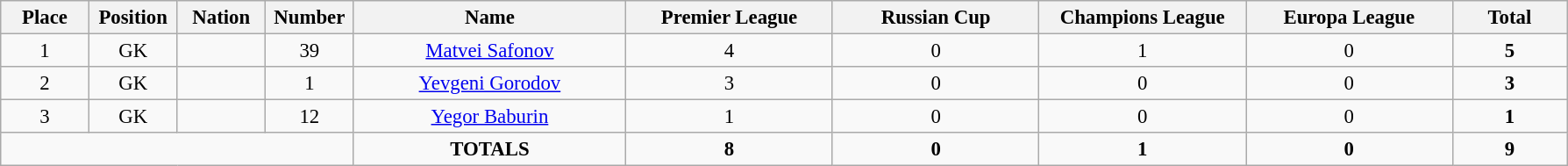<table class="wikitable" style="font-size: 95%; text-align: center;">
<tr>
<th width=60>Place</th>
<th width=60>Position</th>
<th width=60>Nation</th>
<th width=60>Number</th>
<th width=200>Name</th>
<th width=150>Premier League</th>
<th width=150>Russian Cup</th>
<th width=150>Champions League</th>
<th width=150>Europa League</th>
<th width=80>Total</th>
</tr>
<tr>
<td>1</td>
<td>GK</td>
<td></td>
<td>39</td>
<td><a href='#'>Matvei Safonov</a></td>
<td>4</td>
<td>0</td>
<td>1</td>
<td>0</td>
<td><strong>5</strong></td>
</tr>
<tr>
<td>2</td>
<td>GK</td>
<td></td>
<td>1</td>
<td><a href='#'>Yevgeni Gorodov</a></td>
<td>3</td>
<td>0</td>
<td>0</td>
<td>0</td>
<td><strong>3</strong></td>
</tr>
<tr>
<td>3</td>
<td>GK</td>
<td></td>
<td>12</td>
<td><a href='#'>Yegor Baburin</a></td>
<td>1</td>
<td>0</td>
<td>0</td>
<td>0</td>
<td><strong>1</strong></td>
</tr>
<tr>
<td colspan="4"></td>
<td><strong>TOTALS</strong></td>
<td><strong>8</strong></td>
<td><strong>0</strong></td>
<td><strong>1</strong></td>
<td><strong>0</strong></td>
<td><strong>9</strong></td>
</tr>
</table>
